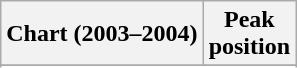<table class="wikitable sortable plainrowheaders">
<tr>
<th scope="col">Chart (2003–2004)</th>
<th scope="col">Peak<br>position</th>
</tr>
<tr>
</tr>
<tr>
</tr>
<tr>
</tr>
<tr>
</tr>
<tr>
</tr>
<tr>
</tr>
<tr>
</tr>
<tr>
</tr>
<tr>
</tr>
<tr>
</tr>
<tr>
</tr>
<tr>
</tr>
</table>
